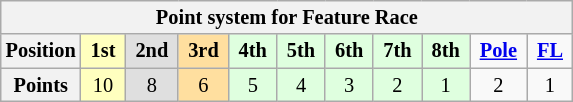<table class="wikitable" style="font-size:85%; text-align:center">
<tr>
<th colspan="11">Point system for Feature Race</th>
</tr>
<tr>
<th>Position</th>
<td style="background:#ffffbf;"> <strong>1st</strong> </td>
<td style="background:#dfdfdf;"> <strong>2nd</strong> </td>
<td style="background:#ffdf9f;"> <strong>3rd</strong> </td>
<td style="background:#dfffdf;"> <strong>4th</strong> </td>
<td style="background:#dfffdf;"> <strong>5th</strong> </td>
<td style="background:#dfffdf;"> <strong>6th</strong> </td>
<td style="background:#dfffdf;"> <strong>7th</strong> </td>
<td style="background:#dfffdf;"> <strong>8th</strong> </td>
<td> <strong><a href='#'>Pole</a></strong> </td>
<td> <strong><a href='#'>FL</a></strong> </td>
</tr>
<tr>
<th>Points</th>
<td style="background:#ffffbf;">10</td>
<td style="background:#dfdfdf;">8</td>
<td style="background:#ffdf9f;">6</td>
<td style="background:#dfffdf;">5</td>
<td style="background:#dfffdf;">4</td>
<td style="background:#dfffdf;">3</td>
<td style="background:#dfffdf;">2</td>
<td style="background:#dfffdf;">1</td>
<td>2</td>
<td>1</td>
</tr>
</table>
